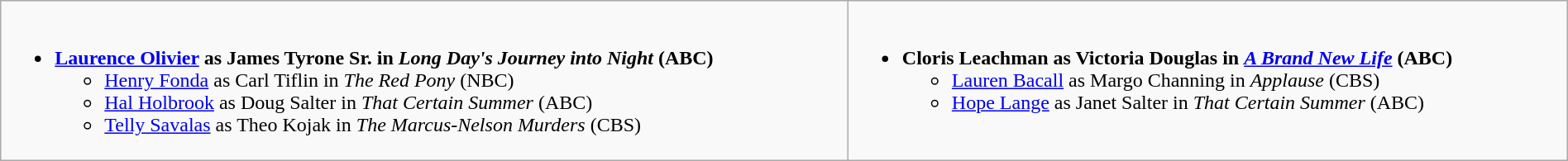<table class=wikitable width="100%">
<tr>
<td style="vertical-align:top;"><br><ul><li><strong><a href='#'>Laurence Olivier</a> as James Tyrone Sr. in <em>Long Day's Journey into Night</em> (ABC)</strong><ul><li><a href='#'>Henry Fonda</a> as Carl Tiflin in <em>The Red Pony</em> (NBC)</li><li><a href='#'>Hal Holbrook</a> as Doug Salter in <em>That Certain Summer</em> (ABC)</li><li><a href='#'>Telly Savalas</a> as Theo Kojak in <em>The Marcus-Nelson Murders</em> (CBS)</li></ul></li></ul></td>
<td style="vertical-align:top;"><br><ul><li><strong>Cloris Leachman as Victoria Douglas in <em><a href='#'>A Brand New Life</a></em> (ABC)</strong><ul><li><a href='#'>Lauren Bacall</a> as Margo Channing in <em>Applause</em> (CBS)</li><li><a href='#'>Hope Lange</a> as Janet Salter in <em>That Certain Summer</em> (ABC)</li></ul></li></ul></td>
</tr>
</table>
